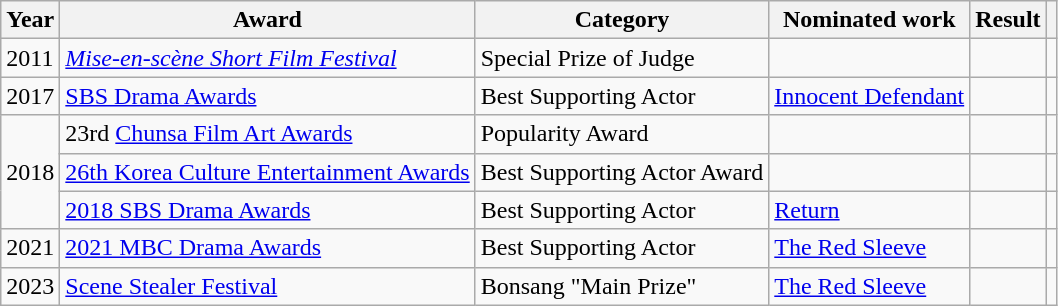<table class="wikitable sortable">
<tr>
<th>Year</th>
<th>Award</th>
<th>Category</th>
<th>Nominated work</th>
<th>Result</th>
<th class="unsortable"></th>
</tr>
<tr>
<td>2011</td>
<td><em><a href='#'>Mise-en-scène Short Film Festival</a></td>
<td>Special Prize of Judge</td>
<td></td>
<td></td>
<td></td>
</tr>
<tr>
<td>2017</td>
<td><a href='#'>SBS Drama Awards</a></td>
<td>Best Supporting Actor</td>
<td></em><a href='#'>Innocent Defendant</a><em></td>
<td></td>
<td></td>
</tr>
<tr>
<td rowspan="3">2018</td>
<td>23rd <a href='#'>Chunsa Film Art Awards</a></td>
<td>Popularity Award</td>
<td></td>
<td></td>
<td></td>
</tr>
<tr>
<td><a href='#'>26th Korea Culture Entertainment Awards</a></td>
<td>Best Supporting Actor Award</td>
<td></td>
<td></td>
<td></td>
</tr>
<tr>
<td><a href='#'>2018 SBS Drama Awards</a></td>
<td>Best Supporting Actor</td>
<td></em><a href='#'>Return</a><em></td>
<td></td>
<td></td>
</tr>
<tr>
<td>2021</td>
<td><a href='#'>2021 MBC Drama Awards</a></td>
<td>Best Supporting Actor</td>
<td></em><a href='#'>The Red Sleeve</a><em></td>
<td></td>
<td></td>
</tr>
<tr>
<td>2023</td>
<td><a href='#'>Scene Stealer Festival</a></td>
<td>Bonsang "Main Prize"</td>
<td></em><a href='#'>The Red Sleeve</a><em></td>
<td></td>
<td></td>
</tr>
</table>
